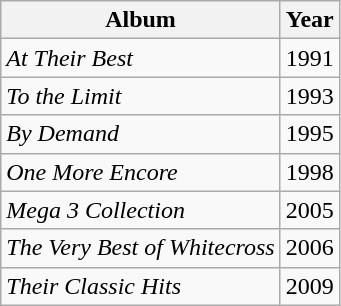<table class="wikitable">
<tr>
<th align="left">Album</th>
<th align="left">Year</th>
</tr>
<tr>
<td align="left"><em>At Their Best</em></td>
<td align="center">1991</td>
</tr>
<tr>
<td align="left"><em>To the Limit</em></td>
<td align="center">1993</td>
</tr>
<tr>
<td align="left"><em>By Demand</em></td>
<td align="center">1995</td>
</tr>
<tr>
<td align="left"><em>One More Encore</em></td>
<td align="center">1998</td>
</tr>
<tr>
<td align="left"><em>Mega 3 Collection</em></td>
<td align="center">2005</td>
</tr>
<tr>
<td align="left"><em>The Very Best of Whitecross</em></td>
<td align="center">2006</td>
</tr>
<tr>
<td align="left"><em>Their Classic Hits</em></td>
<td align="center">2009</td>
</tr>
</table>
